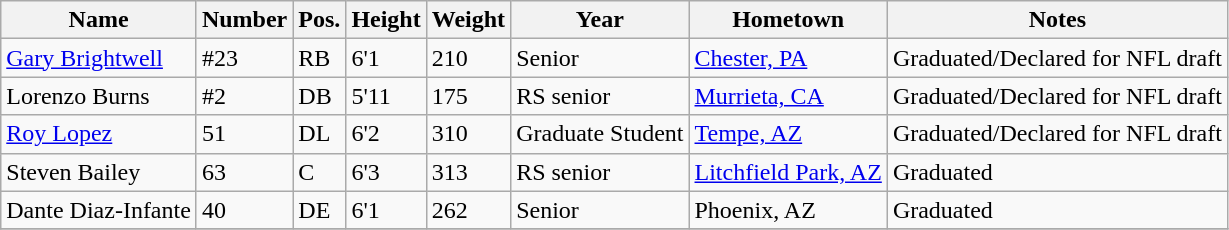<table class="wikitable sortable">
<tr>
<th>Name</th>
<th>Number</th>
<th>Pos.</th>
<th>Height</th>
<th>Weight</th>
<th>Year</th>
<th>Hometown</th>
<th class="unsortable">Notes</th>
</tr>
<tr>
<td><a href='#'>Gary Brightwell</a></td>
<td>#23</td>
<td>RB</td>
<td>6'1</td>
<td>210</td>
<td>Senior</td>
<td><a href='#'>Chester, PA</a></td>
<td>Graduated/Declared for NFL draft</td>
</tr>
<tr>
<td>Lorenzo Burns</td>
<td>#2</td>
<td>DB</td>
<td>5'11</td>
<td>175</td>
<td>RS senior</td>
<td><a href='#'>Murrieta, CA</a></td>
<td>Graduated/Declared for NFL draft</td>
</tr>
<tr>
<td><a href='#'>Roy Lopez</a></td>
<td>51</td>
<td>DL</td>
<td>6'2</td>
<td>310</td>
<td>Graduate Student</td>
<td><a href='#'>Tempe, AZ</a></td>
<td>Graduated/Declared for NFL draft</td>
</tr>
<tr>
<td>Steven Bailey</td>
<td>63</td>
<td>C</td>
<td>6'3</td>
<td>313</td>
<td>RS senior</td>
<td><a href='#'>Litchfield Park, AZ</a></td>
<td>Graduated</td>
</tr>
<tr>
<td>Dante Diaz-Infante</td>
<td>40</td>
<td>DE</td>
<td>6'1</td>
<td>262</td>
<td>Senior</td>
<td>Phoenix, AZ</td>
<td>Graduated</td>
</tr>
<tr>
</tr>
</table>
